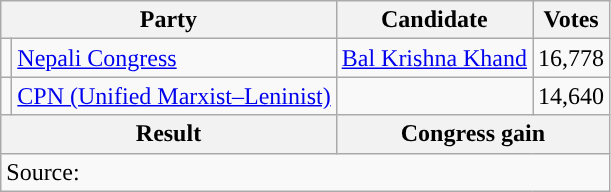<table class="wikitable">
<tr>
<th colspan="2">Party</th>
<th>Candidate</th>
<th>Votes</th>
</tr>
<tr>
<td style="background-color:"></td>
<td><a href='#'>Nepali Congress</a></td>
<td><a href='#'>Bal Krishna Khand</a></td>
<td>16,778</td>
</tr>
<tr>
<td style="background-color:"></td>
<td><a href='#'>CPN (Unified Marxist–Leninist)</a></td>
<td></td>
<td>14,640</td>
</tr>
<tr>
<th colspan="2">Result</th>
<th colspan="2">Congress gain</th>
</tr>
<tr>
<td colspan="4">Source: </td>
</tr>
</table>
